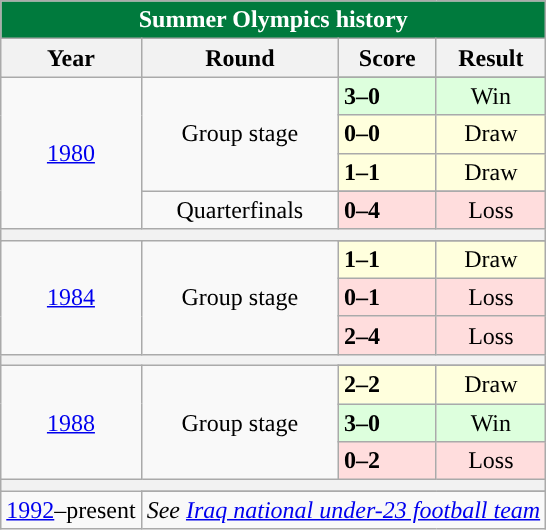<table class="wikitable sortable mw-collapsible mw-collapsed"  style="text-align:center;">
<tr>
<th colspan=4 style="background: #007A3D; color: #FFFFFF;">Summer Olympics history</th>
</tr>
<tr>
<th>Year</th>
<th>Round</th>
<th>Score</th>
<th>Result</th>
</tr>
<tr>
<td rowspan=6><a href='#'>1980</a></td>
<td rowspan=4>Group stage</td>
</tr>
<tr bgcolor=#ddffdd>
<td align="left"> <strong>3–0</strong> </td>
<td>Win</td>
</tr>
<tr bgcolor=#ffffdd>
<td align="left"> <strong>0–0</strong> </td>
<td>Draw</td>
</tr>
<tr bgcolor=#ffffdd>
<td align="left"> <strong>1–1</strong> </td>
<td>Draw</td>
</tr>
<tr>
<td rowspan=2>Quarterfinals</td>
</tr>
<tr bgcolor=#ffdddd>
<td align="left"> <strong>0–4</strong> </td>
<td>Loss</td>
</tr>
<tr>
<th colspan="4"></th>
</tr>
<tr>
<td rowspan=4><a href='#'>1984</a></td>
<td rowspan=4>Group stage</td>
</tr>
<tr bgcolor=#ffffdd>
<td align="left"> <strong>1–1</strong> </td>
<td>Draw</td>
</tr>
<tr bgcolor=#ffdddd>
<td align="left"> <strong>0–1</strong> </td>
<td>Loss</td>
</tr>
<tr bgcolor=#ffdddd>
<td align="left"> <strong>2–4</strong> </td>
<td>Loss</td>
</tr>
<tr>
<th colspan="4"></th>
</tr>
<tr>
<td rowspan=4><a href='#'>1988</a></td>
<td rowspan=4>Group stage</td>
</tr>
<tr bgcolor=#ffffdd>
<td align="left"> <strong>2–2</strong> </td>
<td>Draw</td>
</tr>
<tr bgcolor=#ddffdd>
<td align="left"> <strong>3–0</strong> </td>
<td>Win</td>
</tr>
<tr bgcolor=#ffdddd>
<td align="left"> <strong>0–2</strong> </td>
<td>Loss</td>
</tr>
<tr>
<th colspan="4"></th>
</tr>
<tr>
<td rowspan=2><a href='#'>1992</a>–present</td>
</tr>
<tr>
<td colspan="3"><em>See <a href='#'>Iraq national under-23 football team</a></em></td>
</tr>
</table>
